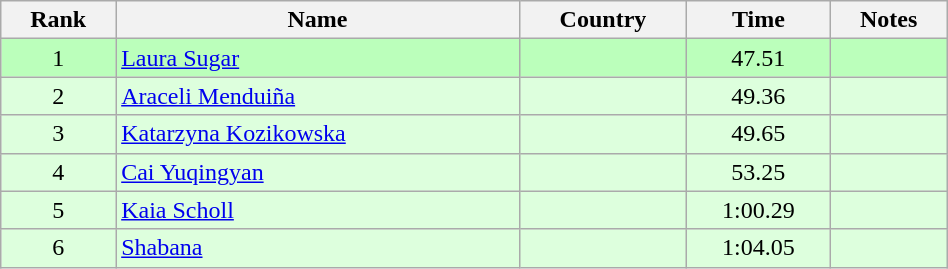<table class="wikitable" style="text-align:center;width: 50%">
<tr>
<th>Rank</th>
<th>Name</th>
<th>Country</th>
<th>Time</th>
<th>Notes</th>
</tr>
<tr bgcolor=bbffbb>
<td>1</td>
<td align="left"><a href='#'>Laura Sugar</a></td>
<td align="left"></td>
<td>47.51</td>
<td></td>
</tr>
<tr bgcolor=ddffdd>
<td>2</td>
<td align="left"><a href='#'>Araceli Menduiña</a></td>
<td align="left"></td>
<td>49.36</td>
<td></td>
</tr>
<tr bgcolor=ddffdd>
<td>3</td>
<td align="left"><a href='#'>Katarzyna Kozikowska</a></td>
<td align="left"></td>
<td>49.65</td>
<td></td>
</tr>
<tr bgcolor=ddffdd>
<td>4</td>
<td align="left"><a href='#'>Cai Yuqingyan</a></td>
<td align="left"></td>
<td>53.25</td>
<td></td>
</tr>
<tr bgcolor=ddffdd>
<td>5</td>
<td align="left"><a href='#'>Kaia Scholl</a></td>
<td align="left"></td>
<td>1:00.29</td>
<td></td>
</tr>
<tr bgcolor=ddffdd>
<td>6</td>
<td align="left"><a href='#'>Shabana</a></td>
<td align="left"></td>
<td>1:04.05</td>
<td></td>
</tr>
</table>
